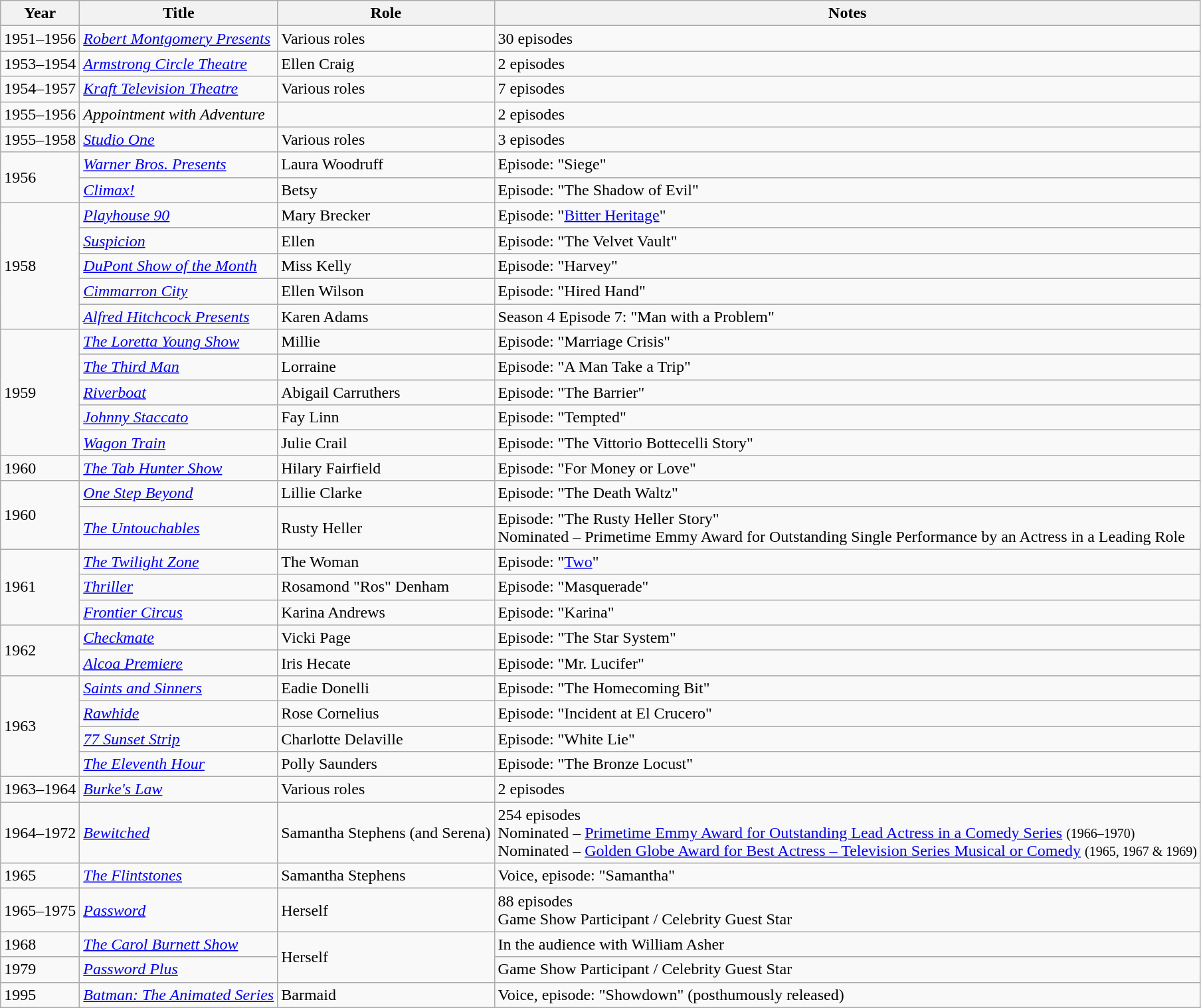<table class="wikitable sortable">
<tr>
<th>Year</th>
<th>Title</th>
<th>Role</th>
<th class="unsortable">Notes</th>
</tr>
<tr>
<td>1951–1956</td>
<td><em><a href='#'>Robert Montgomery Presents</a></em></td>
<td>Various roles</td>
<td>30 episodes</td>
</tr>
<tr>
<td>1953–1954</td>
<td><em><a href='#'>Armstrong Circle Theatre</a></em></td>
<td>Ellen Craig</td>
<td>2 episodes</td>
</tr>
<tr>
<td>1954–1957</td>
<td><em><a href='#'>Kraft Television Theatre</a></em></td>
<td>Various roles</td>
<td>7 episodes</td>
</tr>
<tr>
<td>1955–1956</td>
<td><em>Appointment with Adventure</em></td>
<td></td>
<td>2 episodes</td>
</tr>
<tr>
<td>1955–1958</td>
<td><em><a href='#'>Studio One</a></em></td>
<td>Various roles</td>
<td>3 episodes</td>
</tr>
<tr>
<td rowspan=2>1956</td>
<td><em><a href='#'>Warner Bros. Presents</a></em></td>
<td>Laura Woodruff</td>
<td>Episode: "Siege"</td>
</tr>
<tr>
<td><em><a href='#'>Climax!</a></em></td>
<td>Betsy</td>
<td>Episode: "The Shadow of Evil"</td>
</tr>
<tr>
<td rowspan=5>1958</td>
<td><em><a href='#'>Playhouse 90</a></em></td>
<td>Mary Brecker</td>
<td>Episode: "<a href='#'>Bitter Heritage</a>"</td>
</tr>
<tr>
<td><em><a href='#'>Suspicion</a></em></td>
<td>Ellen</td>
<td>Episode: "The Velvet Vault"</td>
</tr>
<tr>
<td><em><a href='#'>DuPont Show of the Month</a></em></td>
<td>Miss Kelly</td>
<td>Episode: "Harvey"</td>
</tr>
<tr>
<td><em><a href='#'>Cimmarron City</a></em></td>
<td>Ellen Wilson</td>
<td>Episode: "Hired Hand"</td>
</tr>
<tr>
<td><em><a href='#'>Alfred Hitchcock Presents</a></em></td>
<td>Karen Adams</td>
<td>Season 4 Episode 7: "Man with a Problem"</td>
</tr>
<tr>
<td rowspan=5>1959</td>
<td><em><a href='#'>The Loretta Young Show</a></em></td>
<td>Millie</td>
<td>Episode: "Marriage Crisis"</td>
</tr>
<tr>
<td><em><a href='#'>The Third Man</a></em></td>
<td>Lorraine</td>
<td>Episode: "A Man Take a Trip"</td>
</tr>
<tr>
<td><em><a href='#'>Riverboat</a></em></td>
<td>Abigail Carruthers</td>
<td>Episode: "The Barrier"</td>
</tr>
<tr>
<td><em><a href='#'>Johnny Staccato</a></em></td>
<td>Fay Linn</td>
<td>Episode: "Tempted"</td>
</tr>
<tr>
<td><em><a href='#'>Wagon Train</a></em></td>
<td>Julie Crail</td>
<td>Episode: "The Vittorio Bottecelli Story"</td>
</tr>
<tr>
<td>1960</td>
<td><em><a href='#'>The Tab Hunter Show</a></em></td>
<td>Hilary Fairfield</td>
<td>Episode: "For Money or Love"</td>
</tr>
<tr>
<td rowspan=2>1960</td>
<td><em><a href='#'>One Step Beyond</a></em></td>
<td>Lillie Clarke</td>
<td>Episode: "The Death Waltz"</td>
</tr>
<tr>
<td><em><a href='#'>The Untouchables</a></em></td>
<td>Rusty Heller</td>
<td>Episode: "The Rusty Heller Story"<br>Nominated – Primetime Emmy Award for Outstanding Single Performance by an Actress in a Leading Role</td>
</tr>
<tr>
<td rowspan=3>1961</td>
<td><em><a href='#'>The Twilight Zone</a></em></td>
<td>The Woman</td>
<td>Episode: "<a href='#'>Two</a>"</td>
</tr>
<tr>
<td><em><a href='#'>Thriller</a></em></td>
<td>Rosamond "Ros" Denham</td>
<td>Episode: "Masquerade"</td>
</tr>
<tr>
<td><em><a href='#'>Frontier Circus</a></em></td>
<td>Karina Andrews</td>
<td>Episode: "Karina"</td>
</tr>
<tr>
<td rowspan=2>1962</td>
<td><em><a href='#'>Checkmate</a></em></td>
<td>Vicki Page</td>
<td>Episode: "The Star System"</td>
</tr>
<tr>
<td><em><a href='#'>Alcoa Premiere</a></em></td>
<td>Iris Hecate</td>
<td>Episode: "Mr. Lucifer"</td>
</tr>
<tr>
<td rowspan=4>1963</td>
<td><em><a href='#'>Saints and Sinners</a></em></td>
<td>Eadie Donelli</td>
<td>Episode: "The Homecoming Bit"</td>
</tr>
<tr>
<td><em><a href='#'>Rawhide</a></em></td>
<td>Rose Cornelius</td>
<td>Episode: "Incident at El Crucero"</td>
</tr>
<tr>
<td><em><a href='#'>77 Sunset Strip</a></em></td>
<td>Charlotte Delaville</td>
<td>Episode: "White Lie"</td>
</tr>
<tr>
<td><em><a href='#'>The Eleventh Hour</a></em></td>
<td>Polly Saunders</td>
<td>Episode: "The Bronze Locust"</td>
</tr>
<tr>
<td>1963–1964</td>
<td><em><a href='#'>Burke's Law</a></em></td>
<td>Various roles</td>
<td>2 episodes</td>
</tr>
<tr>
<td>1964–1972</td>
<td><em><a href='#'>Bewitched</a></em></td>
<td>Samantha Stephens (and Serena)</td>
<td>254 episodes<br>Nominated – <a href='#'>Primetime Emmy Award for Outstanding Lead Actress in a Comedy Series</a> <small>(1966–1970)</small><br>Nominated – <a href='#'>Golden Globe Award for Best Actress – Television Series Musical or Comedy</a> <small>(1965, 1967 & 1969)</small></td>
</tr>
<tr>
<td>1965</td>
<td><em><a href='#'>The Flintstones</a></em></td>
<td>Samantha Stephens</td>
<td>Voice, episode: "Samantha"</td>
</tr>
<tr>
<td>1965–1975</td>
<td><em><a href='#'>Password</a></em></td>
<td>Herself</td>
<td>88 episodes<br>Game Show Participant / Celebrity Guest Star</td>
</tr>
<tr>
<td>1968</td>
<td><em><a href='#'>The Carol Burnett Show</a></em></td>
<td rowspan=2>Herself</td>
<td>In the audience with William Asher</td>
</tr>
<tr>
<td>1979</td>
<td><em><a href='#'>Password Plus</a></em></td>
<td>Game Show Participant / Celebrity Guest Star</td>
</tr>
<tr>
<td>1995</td>
<td><em><a href='#'>Batman: The Animated Series</a></em></td>
<td>Barmaid</td>
<td>Voice, episode: "Showdown" (posthumously released)</td>
</tr>
</table>
